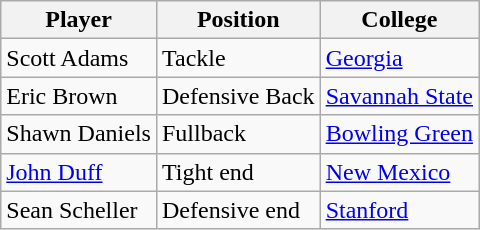<table class="wikitable">
<tr>
<th>Player</th>
<th>Position</th>
<th>College</th>
</tr>
<tr>
<td>Scott Adams</td>
<td>Tackle</td>
<td><a href='#'>Georgia</a></td>
</tr>
<tr>
<td>Eric Brown</td>
<td>Defensive Back</td>
<td><a href='#'>Savannah State</a></td>
</tr>
<tr>
<td>Shawn Daniels</td>
<td>Fullback</td>
<td><a href='#'>Bowling Green</a></td>
</tr>
<tr>
<td><a href='#'>John Duff</a></td>
<td>Tight end</td>
<td><a href='#'>New Mexico</a></td>
</tr>
<tr>
<td>Sean Scheller</td>
<td>Defensive end</td>
<td><a href='#'>Stanford</a></td>
</tr>
</table>
